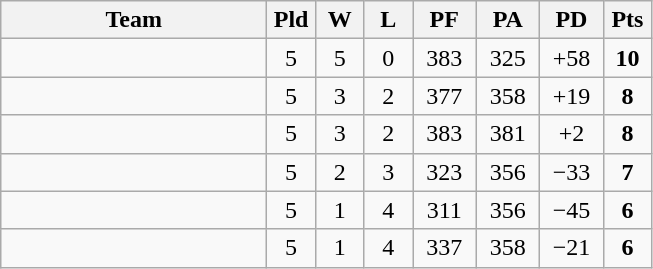<table class="wikitable" style="text-align:center;">
<tr>
<th width=170>Team</th>
<th width=25>Pld</th>
<th width=25>W</th>
<th width=25>L</th>
<th width=35>PF</th>
<th width=35>PA</th>
<th width=35>PD</th>
<th width=25>Pts</th>
</tr>
<tr -style="background: #ccffcc;">
<td align="left"></td>
<td>5</td>
<td>5</td>
<td>0</td>
<td>383</td>
<td>325</td>
<td>+58</td>
<td><strong>10</strong></td>
</tr>
<tr -style="background: #ccffcc;">
<td align="left"></td>
<td>5</td>
<td>3</td>
<td>2</td>
<td>377</td>
<td>358</td>
<td>+19</td>
<td><strong>8</strong></td>
</tr>
<tr -style="background: #ccffcc;">
<td align="left"></td>
<td>5</td>
<td>3</td>
<td>2</td>
<td>383</td>
<td>381</td>
<td>+2</td>
<td><strong>8</strong></td>
</tr>
<tr -style="background: #ccffcc;">
<td align="left"></td>
<td>5</td>
<td>2</td>
<td>3</td>
<td>323</td>
<td>356</td>
<td>−33</td>
<td><strong>7</strong></td>
</tr>
<tr -style="background: #ffcccc;">
<td align="left"></td>
<td>5</td>
<td>1</td>
<td>4</td>
<td>311</td>
<td>356</td>
<td>−45</td>
<td><strong>6</strong></td>
</tr>
<tr -style="background: #ffcccc;">
<td align="left"></td>
<td>5</td>
<td>1</td>
<td>4</td>
<td>337</td>
<td>358</td>
<td>−21</td>
<td><strong>6</strong></td>
</tr>
</table>
